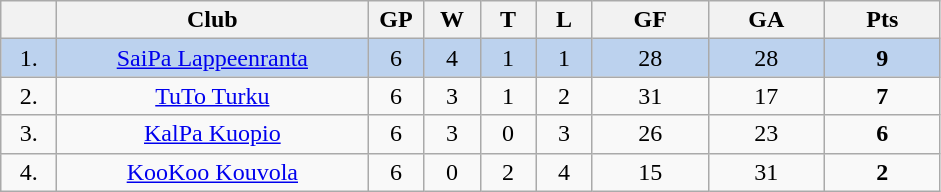<table class="wikitable">
<tr>
<th width="30"></th>
<th width="200">Club</th>
<th width="30">GP</th>
<th width="30">W</th>
<th width="30">T</th>
<th width="30">L</th>
<th width="70">GF</th>
<th width="70">GA</th>
<th width="70">Pts</th>
</tr>
<tr bgcolor="#BCD2EE" align="center">
<td>1.</td>
<td><a href='#'>SaiPa Lappeenranta</a></td>
<td>6</td>
<td>4</td>
<td>1</td>
<td>1</td>
<td>28</td>
<td>28</td>
<td><strong>9</strong></td>
</tr>
<tr align="center">
<td>2.</td>
<td><a href='#'>TuTo Turku</a></td>
<td>6</td>
<td>3</td>
<td>1</td>
<td>2</td>
<td>31</td>
<td>17</td>
<td><strong>7</strong></td>
</tr>
<tr align="center">
<td>3.</td>
<td><a href='#'>KalPa Kuopio</a></td>
<td>6</td>
<td>3</td>
<td>0</td>
<td>3</td>
<td>26</td>
<td>23</td>
<td><strong>6</strong></td>
</tr>
<tr align="center">
<td>4.</td>
<td><a href='#'>KooKoo Kouvola</a></td>
<td>6</td>
<td>0</td>
<td>2</td>
<td>4</td>
<td>15</td>
<td>31</td>
<td><strong>2</strong></td>
</tr>
</table>
